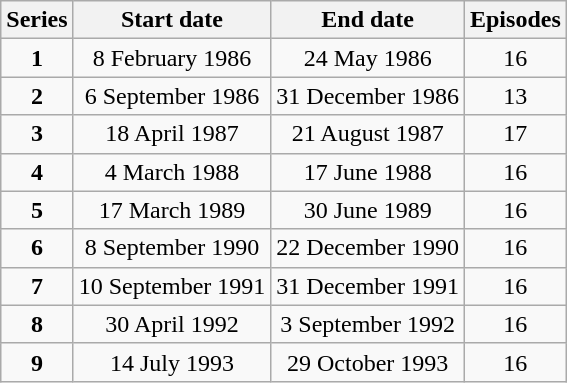<table class="wikitable" style="text-align:center;">
<tr>
<th>Series</th>
<th>Start date</th>
<th>End date</th>
<th>Episodes</th>
</tr>
<tr>
<td><strong>1</strong></td>
<td>8 February 1986</td>
<td>24 May 1986</td>
<td>16</td>
</tr>
<tr>
<td><strong>2</strong></td>
<td>6 September 1986</td>
<td>31 December 1986</td>
<td>13</td>
</tr>
<tr>
<td><strong>3</strong></td>
<td>18 April 1987</td>
<td>21 August 1987</td>
<td>17</td>
</tr>
<tr>
<td><strong>4</strong></td>
<td>4 March 1988</td>
<td>17 June 1988</td>
<td>16</td>
</tr>
<tr>
<td><strong>5</strong></td>
<td>17 March 1989</td>
<td>30 June 1989</td>
<td>16</td>
</tr>
<tr>
<td><strong>6</strong></td>
<td>8 September 1990</td>
<td>22 December 1990</td>
<td>16</td>
</tr>
<tr>
<td><strong>7</strong></td>
<td>10 September 1991</td>
<td>31 December 1991</td>
<td>16</td>
</tr>
<tr>
<td><strong>8</strong></td>
<td>30 April 1992</td>
<td>3 September 1992</td>
<td>16</td>
</tr>
<tr>
<td><strong>9</strong></td>
<td>14 July 1993</td>
<td>29 October 1993</td>
<td>16</td>
</tr>
</table>
